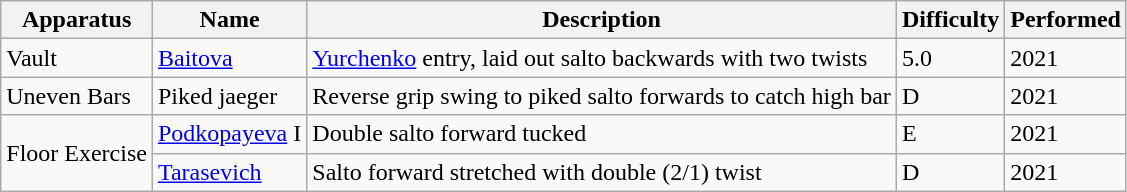<table class="wikitable">
<tr>
<th>Apparatus</th>
<th>Name</th>
<th>Description</th>
<th>Difficulty</th>
<th>Performed</th>
</tr>
<tr>
<td rowspan="1">Vault</td>
<td><a href='#'>Baitova</a></td>
<td><a href='#'>Yurchenko</a> entry, laid out salto backwards with two twists</td>
<td>5.0</td>
<td>2021</td>
</tr>
<tr>
<td rowspan="1">Uneven Bars</td>
<td>Piked jaeger</td>
<td>Reverse grip swing to piked salto forwards to catch high bar</td>
<td>D</td>
<td>2021</td>
</tr>
<tr>
<td rowspan="2">Floor Exercise</td>
<td><a href='#'>Podkopayeva</a> I</td>
<td>Double salto forward tucked</td>
<td>E</td>
<td>2021</td>
</tr>
<tr>
<td><a href='#'>Tarasevich</a></td>
<td>Salto forward stretched with double (2/1) twist</td>
<td>D</td>
<td>2021</td>
</tr>
</table>
